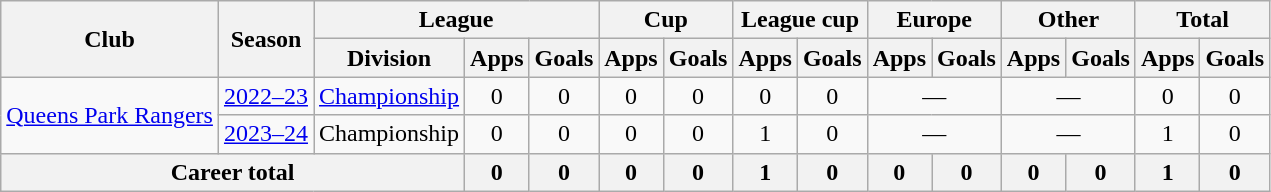<table class="wikitable" style="text-align: center">
<tr>
<th rowspan="2">Club</th>
<th rowspan="2">Season</th>
<th colspan="3">League</th>
<th colspan="2">Cup</th>
<th colspan="2">League cup</th>
<th colspan="2">Europe</th>
<th colspan="2">Other</th>
<th colspan="2">Total</th>
</tr>
<tr>
<th>Division</th>
<th>Apps</th>
<th>Goals</th>
<th>Apps</th>
<th>Goals</th>
<th>Apps</th>
<th>Goals</th>
<th>Apps</th>
<th>Goals</th>
<th>Apps</th>
<th>Goals</th>
<th>Apps</th>
<th>Goals</th>
</tr>
<tr>
<td rowspan="2"><a href='#'>Queens Park Rangers</a></td>
<td><a href='#'>2022–23</a></td>
<td><a href='#'>Championship</a></td>
<td>0</td>
<td>0</td>
<td>0</td>
<td>0</td>
<td>0</td>
<td>0</td>
<td colspan="2">—</td>
<td colspan="2">—</td>
<td>0</td>
<td>0</td>
</tr>
<tr>
<td><a href='#'>2023–24</a></td>
<td>Championship</td>
<td>0</td>
<td>0</td>
<td>0</td>
<td>0</td>
<td>1</td>
<td>0</td>
<td colspan="2">—</td>
<td colspan="2">—</td>
<td>1</td>
<td>0</td>
</tr>
<tr>
<th colspan="3">Career total</th>
<th>0</th>
<th>0</th>
<th>0</th>
<th>0</th>
<th>1</th>
<th>0</th>
<th>0</th>
<th>0</th>
<th>0</th>
<th>0</th>
<th>1</th>
<th>0</th>
</tr>
</table>
